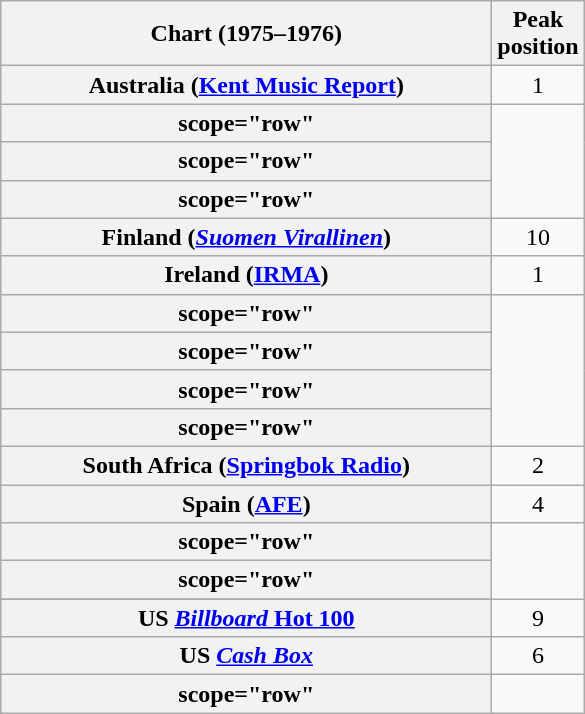<table class="wikitable sortable plainrowheaders" style="text-align:center">
<tr>
<th scope="col" style="width:20em;">Chart (1975–1976)</th>
<th scope="col">Peak<br>position</th>
</tr>
<tr>
<th scope="row">Australia (<a href='#'>Kent Music Report</a>)</th>
<td>1</td>
</tr>
<tr>
<th>scope="row"</th>
</tr>
<tr>
<th>scope="row"</th>
</tr>
<tr>
<th>scope="row"</th>
</tr>
<tr>
<th scope="row">Finland (<a href='#'><em>Suomen Virallinen</em></a>)</th>
<td align="center">10</td>
</tr>
<tr>
<th scope="row">Ireland (<a href='#'>IRMA</a>)</th>
<td align="center">1</td>
</tr>
<tr>
<th>scope="row"</th>
</tr>
<tr>
<th>scope="row"</th>
</tr>
<tr>
<th>scope="row"</th>
</tr>
<tr>
<th>scope="row"</th>
</tr>
<tr>
<th scope="row">South Africa (<a href='#'>Springbok Radio</a>)</th>
<td>2</td>
</tr>
<tr>
<th scope="row">Spain (<a href='#'>AFE</a>)</th>
<td>4</td>
</tr>
<tr>
<th>scope="row"</th>
</tr>
<tr>
<th>scope="row"</th>
</tr>
<tr>
</tr>
<tr>
<th scope="row">US <a href='#'><em>Billboard</em> Hot 100</a></th>
<td>9</td>
</tr>
<tr>
<th scope="row">US <em><a href='#'>Cash Box</a></em></th>
<td>6</td>
</tr>
<tr>
<th>scope="row"</th>
</tr>
</table>
